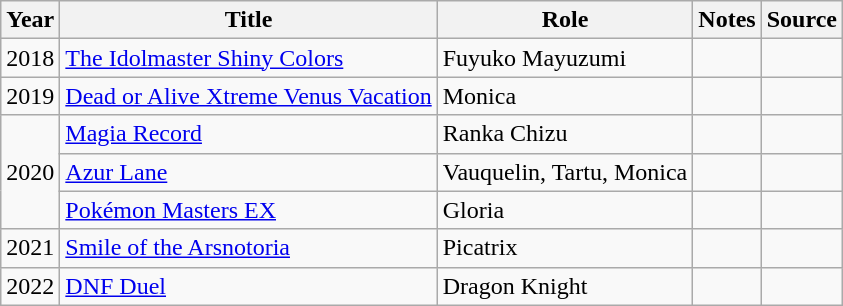<table class="wikitable">
<tr>
<th>Year</th>
<th>Title</th>
<th>Role</th>
<th>Notes</th>
<th>Source</th>
</tr>
<tr>
<td rowspan="1">2018</td>
<td><a href='#'>The Idolmaster Shiny Colors</a></td>
<td>Fuyuko Mayuzumi</td>
<td></td>
<td></td>
</tr>
<tr>
<td rowspan="1">2019</td>
<td><a href='#'>Dead or Alive Xtreme Venus Vacation</a></td>
<td>Monica</td>
<td></td>
<td></td>
</tr>
<tr>
<td rowspan="3">2020</td>
<td><a href='#'>Magia Record</a></td>
<td>Ranka Chizu</td>
<td></td>
<td></td>
</tr>
<tr>
<td><a href='#'>Azur Lane</a></td>
<td>Vauquelin, Tartu, Monica</td>
<td></td>
<td></td>
</tr>
<tr>
<td><a href='#'>Pokémon Masters EX</a></td>
<td>Gloria</td>
<td></td>
<td></td>
</tr>
<tr>
<td rowspan="1">2021</td>
<td><a href='#'>Smile of the Arsnotoria</a></td>
<td>Picatrix</td>
<td></td>
<td></td>
</tr>
<tr>
<td rowspan="1">2022</td>
<td><a href='#'>DNF Duel</a></td>
<td>Dragon Knight</td>
<td></td>
<td></td>
</tr>
</table>
